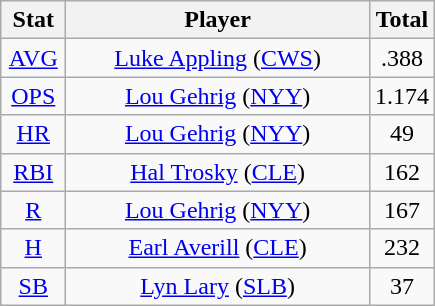<table class="wikitable" style="text-align:center;">
<tr>
<th style="width:15%;">Stat</th>
<th>Player</th>
<th style="width:15%;">Total</th>
</tr>
<tr>
<td><a href='#'>AVG</a></td>
<td><a href='#'>Luke Appling</a> (<a href='#'>CWS</a>)</td>
<td>.388</td>
</tr>
<tr>
<td><a href='#'>OPS</a></td>
<td><a href='#'>Lou Gehrig</a> (<a href='#'>NYY</a>)</td>
<td>1.174</td>
</tr>
<tr>
<td><a href='#'>HR</a></td>
<td><a href='#'>Lou Gehrig</a> (<a href='#'>NYY</a>)</td>
<td>49</td>
</tr>
<tr>
<td><a href='#'>RBI</a></td>
<td><a href='#'>Hal Trosky</a> (<a href='#'>CLE</a>)</td>
<td>162</td>
</tr>
<tr>
<td><a href='#'>R</a></td>
<td><a href='#'>Lou Gehrig</a> (<a href='#'>NYY</a>)</td>
<td>167</td>
</tr>
<tr>
<td><a href='#'>H</a></td>
<td><a href='#'>Earl Averill</a> (<a href='#'>CLE</a>)</td>
<td>232</td>
</tr>
<tr>
<td><a href='#'>SB</a></td>
<td><a href='#'>Lyn Lary</a> (<a href='#'>SLB</a>)</td>
<td>37</td>
</tr>
</table>
